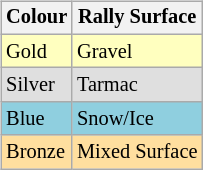<table border="0">
<tr>
<td><br><table class="wikitable" style="font-size: 85%">
<tr valign="top">
<th valign="middle"><strong>Colour</strong></th>
<th valign="middle"><strong>Rally Surface</strong></th>
</tr>
<tr>
<td style="background:#ffffbf;">Gold</td>
<td style="background:#ffffbf;">Gravel</td>
</tr>
<tr>
<td style="background:#dfdfdf;">Silver</td>
<td style="background:#dfdfdf;">Tarmac</td>
</tr>
<tr>
<td style="background:#8fcfdf;">Blue</td>
<td style="background:#8fcfdf;">Snow/Ice</td>
</tr>
<tr>
<td style="background:#ffdf9f;">Bronze</td>
<td style="background:#ffdf9f;">Mixed Surface</td>
</tr>
</table>
</td>
</tr>
</table>
